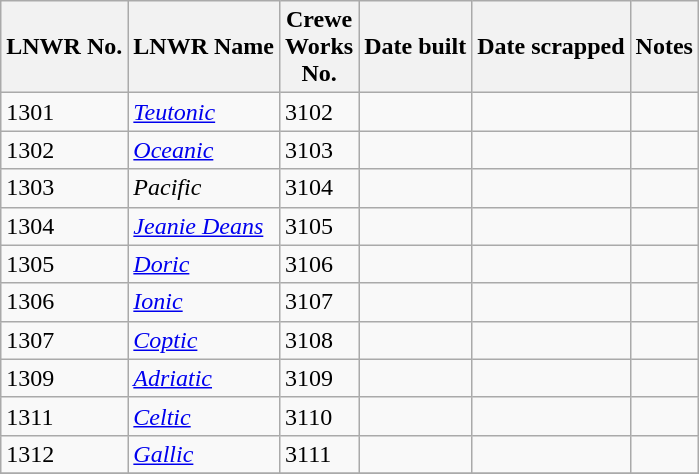<table class="wikitable sortable collapsible collapsed">
<tr>
<th>LNWR No.</th>
<th>LNWR Name</th>
<th>Crewe<br>Works<br>No.</th>
<th>Date built</th>
<th>Date scrapped</th>
<th>Notes</th>
</tr>
<tr>
<td>1301</td>
<td><em><a href='#'>Teutonic</a></em></td>
<td>3102</td>
<td align=right></td>
<td align=right></td>
<td></td>
</tr>
<tr>
<td>1302</td>
<td><em><a href='#'>Oceanic</a></em></td>
<td>3103</td>
<td align=right></td>
<td align=right></td>
<td></td>
</tr>
<tr>
<td>1303</td>
<td><em>Pacific</em></td>
<td>3104</td>
<td align=right></td>
<td align=right></td>
<td></td>
</tr>
<tr>
<td>1304</td>
<td><em><a href='#'>Jeanie Deans</a></em></td>
<td>3105</td>
<td align=right></td>
<td align=right></td>
<td></td>
</tr>
<tr>
<td>1305</td>
<td><em><a href='#'>Doric</a></em></td>
<td>3106</td>
<td align=right></td>
<td align=right></td>
<td></td>
</tr>
<tr>
<td>1306</td>
<td><em><a href='#'>Ionic</a></em></td>
<td>3107</td>
<td align=right></td>
<td align=right></td>
<td></td>
</tr>
<tr>
<td>1307</td>
<td><em><a href='#'>Coptic</a></em></td>
<td>3108</td>
<td align=right></td>
<td align=right></td>
<td></td>
</tr>
<tr>
<td>1309</td>
<td><em><a href='#'>Adriatic</a></em></td>
<td>3109</td>
<td align=right></td>
<td align=right></td>
<td></td>
</tr>
<tr>
<td>1311</td>
<td><em><a href='#'>Celtic</a></em></td>
<td>3110</td>
<td align=right></td>
<td align=right></td>
<td></td>
</tr>
<tr>
<td>1312</td>
<td><em><a href='#'>Gallic</a></em></td>
<td>3111</td>
<td align=right></td>
<td align=right></td>
<td></td>
</tr>
<tr>
</tr>
</table>
